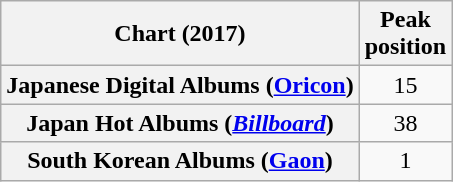<table class="wikitable sortable plainrowheaders" style="text-align:center">
<tr>
<th scope="col">Chart (2017)</th>
<th scope="col">Peak<br>position</th>
</tr>
<tr>
<th scope="row">Japanese Digital Albums (<a href='#'>Oricon</a>)</th>
<td>15</td>
</tr>
<tr>
<th scope="row">Japan Hot Albums (<a href='#'><em>Billboard</em></a>)</th>
<td>38</td>
</tr>
<tr>
<th scope="row">South Korean Albums (<a href='#'>Gaon</a>)</th>
<td>1</td>
</tr>
</table>
